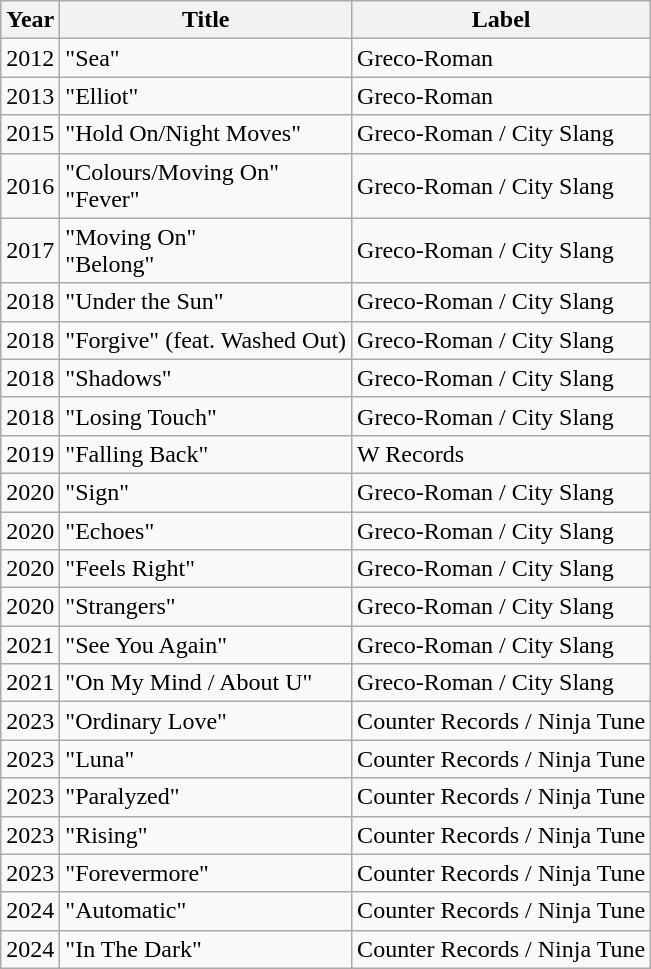<table class="wikitable">
<tr>
<th>Year</th>
<th>Title</th>
<th>Label</th>
</tr>
<tr>
<td>2012</td>
<td>"Sea"</td>
<td>Greco-Roman</td>
</tr>
<tr>
<td>2013</td>
<td>"Elliot"</td>
<td>Greco-Roman</td>
</tr>
<tr>
<td>2015</td>
<td>"Hold On/Night Moves"</td>
<td>Greco-Roman / City Slang</td>
</tr>
<tr>
<td>2016</td>
<td>"Colours/Moving On"<br>"Fever"</td>
<td>Greco-Roman / City Slang</td>
</tr>
<tr>
<td>2017</td>
<td>"Moving On"<br>"Belong"</td>
<td>Greco-Roman / City Slang</td>
</tr>
<tr>
<td>2018</td>
<td>"Under the Sun"</td>
<td>Greco-Roman / City Slang</td>
</tr>
<tr>
<td>2018</td>
<td>"Forgive" (feat. Washed Out)</td>
<td>Greco-Roman / City Slang</td>
</tr>
<tr>
<td>2018</td>
<td>"Shadows"</td>
<td>Greco-Roman / City Slang</td>
</tr>
<tr>
<td>2018</td>
<td>"Losing Touch"</td>
<td>Greco-Roman / City Slang</td>
</tr>
<tr>
<td>2019</td>
<td>"Falling Back"</td>
<td>W Records</td>
</tr>
<tr>
<td>2020</td>
<td>"Sign"</td>
<td>Greco-Roman / City Slang</td>
</tr>
<tr>
<td>2020</td>
<td>"Echoes"</td>
<td>Greco-Roman / City Slang</td>
</tr>
<tr>
<td>2020</td>
<td>"Feels Right"</td>
<td>Greco-Roman / City Slang</td>
</tr>
<tr>
<td>2020</td>
<td>"Strangers"</td>
<td>Greco-Roman / City Slang</td>
</tr>
<tr>
<td>2021</td>
<td>"See You Again"</td>
<td>Greco-Roman / City Slang</td>
</tr>
<tr>
<td>2021</td>
<td>"On My Mind / About U"</td>
<td>Greco-Roman / City Slang</td>
</tr>
<tr>
<td>2023</td>
<td>"Ordinary Love"</td>
<td>Counter Records / Ninja Tune</td>
</tr>
<tr>
<td>2023</td>
<td>"Luna"</td>
<td>Counter Records / Ninja Tune</td>
</tr>
<tr>
<td>2023</td>
<td>"Paralyzed"</td>
<td>Counter Records / Ninja Tune</td>
</tr>
<tr>
<td>2023</td>
<td>"Rising"</td>
<td>Counter Records / Ninja Tune</td>
</tr>
<tr>
<td>2023</td>
<td>"Forevermore"</td>
<td>Counter Records / Ninja Tune</td>
</tr>
<tr>
<td>2024</td>
<td>"Automatic"</td>
<td>Counter Records / Ninja Tune</td>
</tr>
<tr>
<td>2024</td>
<td>"In The Dark"</td>
<td>Counter Records / Ninja Tune</td>
</tr>
</table>
